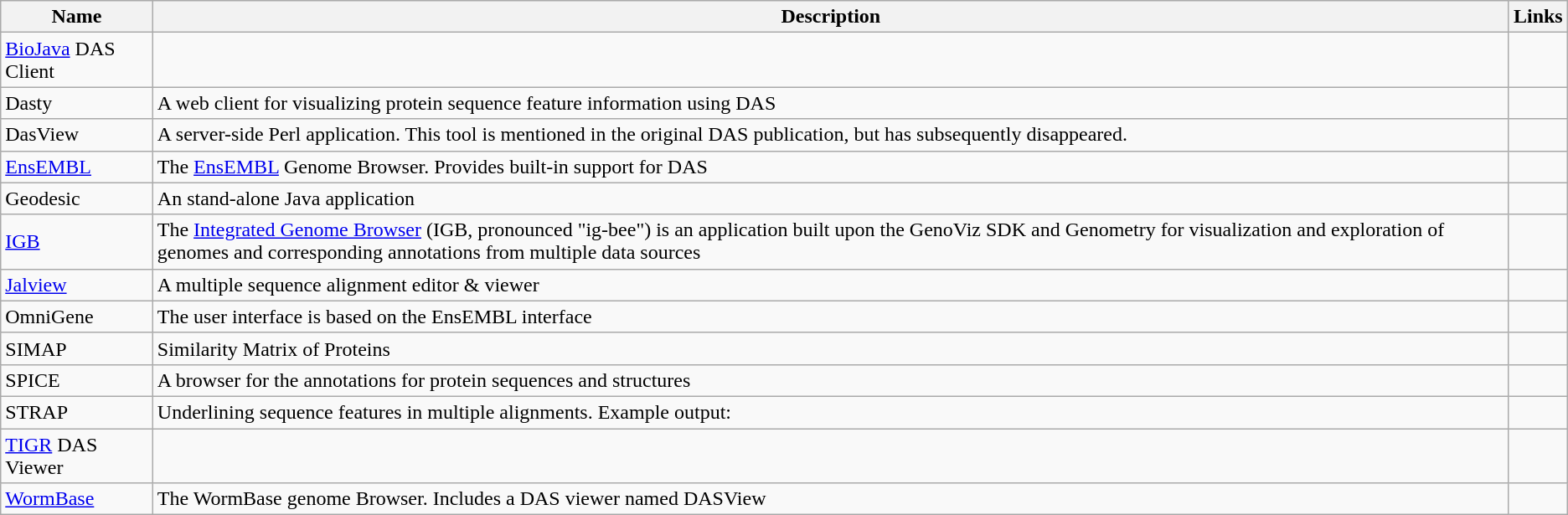<table class="wikitable">
<tr>
<th>Name</th>
<th>Description</th>
<th>Links</th>
</tr>
<tr>
<td><a href='#'>BioJava</a> DAS Client</td>
<td></td>
<td></td>
</tr>
<tr>
<td>Dasty</td>
<td>A web client for visualizing protein sequence feature information using DAS</td>
<td> </td>
</tr>
<tr>
<td>DasView</td>
<td>A server-side Perl application. This tool is mentioned in the original DAS publication, but has subsequently disappeared.</td>
<td></td>
</tr>
<tr>
<td><a href='#'>EnsEMBL</a></td>
<td>The <a href='#'>EnsEMBL</a> Genome Browser. Provides built-in support for DAS</td>
<td></td>
</tr>
<tr>
<td>Geodesic</td>
<td>An stand-alone Java application</td>
<td></td>
</tr>
<tr>
<td><a href='#'>IGB</a></td>
<td>The <a href='#'>Integrated Genome Browser</a> (IGB, pronounced "ig-bee") is an application built upon the GenoViz SDK and Genometry for visualization and exploration of genomes and corresponding annotations from multiple data sources</td>
<td></td>
</tr>
<tr>
<td><a href='#'>Jalview</a></td>
<td>A multiple sequence alignment editor & viewer</td>
<td></td>
</tr>
<tr>
<td>OmniGene</td>
<td>The user interface is based on the EnsEMBL interface</td>
<td> </td>
</tr>
<tr>
<td>SIMAP</td>
<td>Similarity Matrix of Proteins</td>
<td> </td>
</tr>
<tr>
<td>SPICE</td>
<td>A browser for the annotations for protein sequences and structures</td>
<td>  </td>
</tr>
<tr>
<td>STRAP</td>
<td>Underlining sequence features in multiple alignments. Example output: </td>
<td></td>
</tr>
<tr>
<td><a href='#'>TIGR</a> DAS Viewer</td>
<td></td>
<td></td>
</tr>
<tr>
<td><a href='#'>WormBase</a></td>
<td>The WormBase genome Browser. Includes a DAS viewer named DASView</td>
<td></td>
</tr>
</table>
